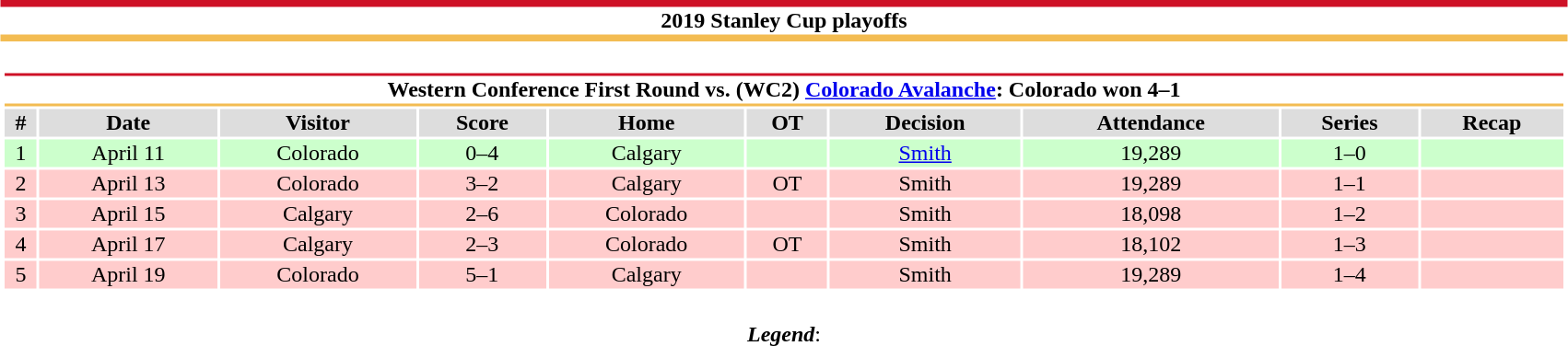<table class="toccolours" style="width:90%; clear:both; margin:1.5em auto; text-align:center;">
<tr>
<th colspan=10 style="background:#FFFFFF; border-top:#CE1126 5px solid; border-bottom:#F3BC52 5px solid;">2019 Stanley Cup playoffs</th>
</tr>
<tr>
<td colspan=10><br><table class="toccolours collapsible collapsed" style="width:100%;">
<tr>
<th colspan=10 style="background:#FFFFFF; border-top:#CE1126 2px solid; border-bottom:#F3BC52 2px solid;">Western Conference First Round vs. (WC2) <a href='#'>Colorado Avalanche</a>: Colorado won 4–1</th>
</tr>
<tr style="background:#ddd;">
<th>#</th>
<th>Date</th>
<th>Visitor</th>
<th>Score</th>
<th>Home</th>
<th>OT</th>
<th>Decision</th>
<th>Attendance</th>
<th>Series</th>
<th>Recap</th>
</tr>
<tr style="background:#cfc;">
<td>1</td>
<td>April 11</td>
<td>Colorado</td>
<td>0–4</td>
<td>Calgary</td>
<td></td>
<td><a href='#'>Smith</a></td>
<td>19,289</td>
<td>1–0</td>
<td></td>
</tr>
<tr style="background:#fcc;">
<td>2</td>
<td>April 13</td>
<td>Colorado</td>
<td>3–2</td>
<td>Calgary</td>
<td>OT</td>
<td>Smith</td>
<td>19,289</td>
<td>1–1</td>
<td></td>
</tr>
<tr style="background:#fcc;">
<td>3</td>
<td>April 15</td>
<td>Calgary</td>
<td>2–6</td>
<td>Colorado</td>
<td></td>
<td>Smith</td>
<td>18,098</td>
<td>1–2</td>
<td></td>
</tr>
<tr style="background:#fcc;">
<td>4</td>
<td>April 17</td>
<td>Calgary</td>
<td>2–3</td>
<td>Colorado</td>
<td>OT</td>
<td>Smith</td>
<td>18,102</td>
<td>1–3</td>
<td></td>
</tr>
<tr style="background:#fcc;">
<td>5</td>
<td>April 19</td>
<td>Colorado</td>
<td>5–1</td>
<td>Calgary</td>
<td></td>
<td>Smith</td>
<td>19,289</td>
<td>1–4</td>
<td></td>
</tr>
</table>
</td>
</tr>
<tr>
<td colspan="10" style="text-align:center;"><br><strong><em>Legend</em></strong>:

</td>
</tr>
</table>
